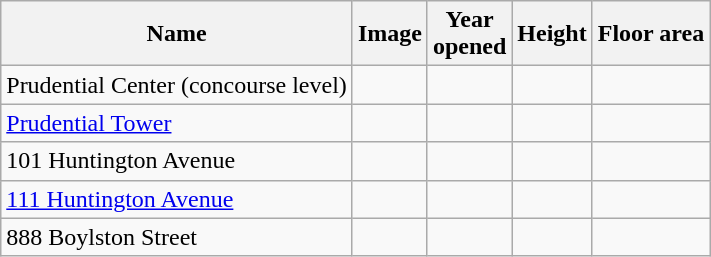<table class="wikitable sortable">
<tr>
<th>Name</th>
<th class="unsortable">Image</th>
<th>Year<br>opened</th>
<th>Height</th>
<th>Floor area</th>
</tr>
<tr>
<td>Prudential Center (concourse level)</td>
<td></td>
<td></td>
<td></td>
<td></td>
</tr>
<tr>
<td><a href='#'>Prudential Tower</a></td>
<td></td>
<td></td>
<td></td>
<td></td>
</tr>
<tr>
<td>101 Huntington Avenue</td>
<td></td>
<td></td>
<td></td>
<td></td>
</tr>
<tr>
<td><a href='#'>111 Huntington Avenue</a></td>
<td></td>
<td></td>
<td></td>
<td></td>
</tr>
<tr>
<td>888 Boylston Street</td>
<td></td>
<td></td>
<td></td>
<td></td>
</tr>
</table>
